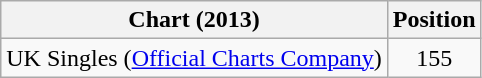<table class="wikitable">
<tr>
<th>Chart (2013)</th>
<th>Position</th>
</tr>
<tr>
<td>UK Singles (<a href='#'>Official Charts Company</a>)</td>
<td style="text-align:center">155</td>
</tr>
</table>
